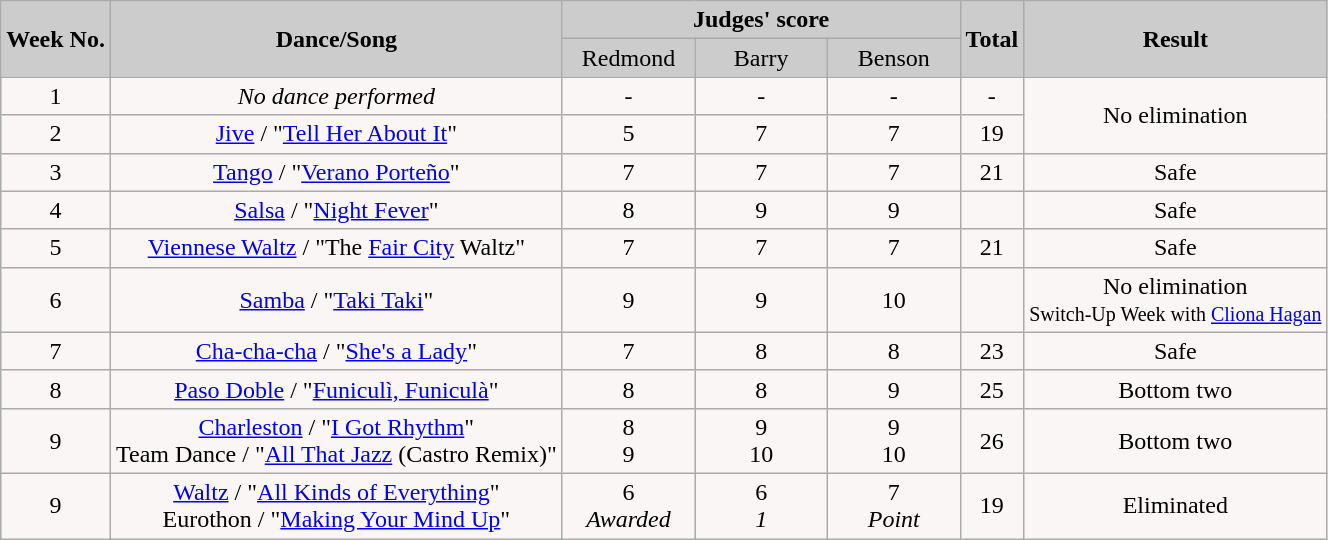<table class="wikitable collapsible">
<tr>
<th rowspan="2" style="background:#ccc; text-align:Center;"><strong>Week No.</strong></th>
<th rowspan="2" style="background:#ccc; text-align:Center;"><strong>Dance/Song</strong></th>
<th colspan="3" style="background:#ccc; text-align:Center;"><strong>Judges' score</strong></th>
<th rowspan="2" style="background:#ccc; text-align:Center;"><strong>Total</strong></th>
<th rowspan="2" style="background:#ccc; text-align:Center;"><strong>Result</strong></th>
</tr>
<tr style="text-align:center; background:#ccc;">
<td style="width:10%; ">Redmond</td>
<td style="width:10%; ">Barry</td>
<td style="width:10%; ">Benson</td>
</tr>
<tr style="text-align:center; background:#faf6f6;">
<td>1</td>
<td><em>No dance performed</em></td>
<td>-</td>
<td>-</td>
<td>-</td>
<td>-</td>
<td rowspan="2">No elimination</td>
</tr>
<tr style="text-align:center; background:#faf6f6;">
<td>2</td>
<td><a href='#'>Jive</a> / "<a href='#'>Tell Her About It</a>"</td>
<td>5</td>
<td>7</td>
<td>7</td>
<td>19</td>
</tr>
<tr style="text-align:center; background:#faf6f6;">
<td>3</td>
<td><a href='#'>Tango</a> / "<a href='#'>Verano Porteño</a>"</td>
<td>7</td>
<td>7</td>
<td>7</td>
<td>21</td>
<td>Safe</td>
</tr>
<tr style="text-align:center; background:#faf6f6;">
<td>4</td>
<td><a href='#'>Salsa</a> / "<a href='#'>Night Fever</a>"</td>
<td>8</td>
<td>9</td>
<td>9</td>
<td></td>
<td>Safe</td>
</tr>
<tr style="text-align:center; background:#faf6f6;">
<td>5</td>
<td><a href='#'>Viennese Waltz</a> / "The <a href='#'>Fair City</a> Waltz"</td>
<td>7</td>
<td>7</td>
<td>7</td>
<td>21</td>
<td>Safe</td>
</tr>
<tr style="text-align:center; background:#faf6f6;">
<td>6</td>
<td><a href='#'>Samba</a> / "<a href='#'>Taki Taki</a>"</td>
<td>9</td>
<td>9</td>
<td>10</td>
<td></td>
<td>No elimination<br><small>Switch-Up Week with <a href='#'>Cliona Hagan</a></small></td>
</tr>
<tr style="text-align: center; background:#faf6f6;">
<td>7</td>
<td><a href='#'>Cha-cha-cha</a> / "<a href='#'>She's a Lady</a>"</td>
<td>7</td>
<td>8</td>
<td>8</td>
<td>23</td>
<td>Safe</td>
</tr>
<tr style="text-align:center; background:#faf6f6;">
<td>8</td>
<td><a href='#'>Paso Doble</a> / "<a href='#'>Funiculì, Funiculà</a>"</td>
<td>8</td>
<td>8</td>
<td>9</td>
<td>25</td>
<td>Bottom two</td>
</tr>
<tr style="text-align: center; background:#faf6f6;">
<td>9</td>
<td><a href='#'>Charleston</a> / "<a href='#'>I Got Rhythm</a>"<br>Team Dance / "<a href='#'>All That Jazz</a> (Castro Remix)"</td>
<td>8<br>9</td>
<td>9<br>10</td>
<td>9<br>10</td>
<td>26<br></td>
<td>Bottom two</td>
</tr>
<tr style="text-align: center; background:#faf6f6;">
<td>9</td>
<td><a href='#'>Waltz</a> / "<a href='#'>All Kinds of Everything</a>"<br>Eurothon / "<a href='#'>Making Your Mind Up</a>"</td>
<td>6<br><em>Awarded</em></td>
<td>6<br><em>1</em></td>
<td>7<br><em>Point</em></td>
<td>19<br></td>
<td>Eliminated</td>
</tr>
</table>
